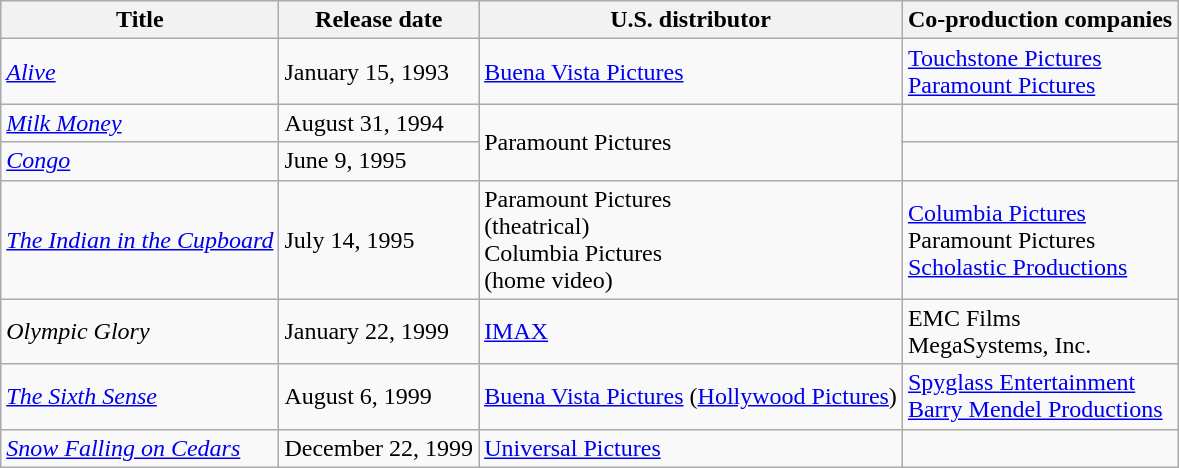<table class="wikitable sortable">
<tr>
<th>Title</th>
<th>Release date</th>
<th>U.S. distributor</th>
<th>Co-production companies</th>
</tr>
<tr>
<td><em><a href='#'>Alive</a></em></td>
<td>January 15, 1993</td>
<td><a href='#'>Buena Vista Pictures</a></td>
<td><a href='#'>Touchstone Pictures</a><br><a href='#'>Paramount Pictures</a></td>
</tr>
<tr>
<td><em><a href='#'>Milk Money</a></em></td>
<td>August 31, 1994</td>
<td rowspan="2">Paramount Pictures</td>
<td></td>
</tr>
<tr>
<td><em><a href='#'>Congo</a></em></td>
<td>June 9, 1995</td>
<td></td>
</tr>
<tr>
<td><em><a href='#'>The Indian in the Cupboard</a></em></td>
<td>July 14, 1995</td>
<td>Paramount Pictures<br>(theatrical)<br>Columbia Pictures<br>(home video)</td>
<td><a href='#'>Columbia Pictures</a><br>Paramount Pictures<br><a href='#'>Scholastic Productions</a></td>
</tr>
<tr>
<td><em>Olympic Glory</em></td>
<td>January 22, 1999</td>
<td><a href='#'>IMAX</a></td>
<td>EMC Films<br>MegaSystems, Inc.</td>
</tr>
<tr>
<td><em><a href='#'>The Sixth Sense</a></em></td>
<td>August 6, 1999</td>
<td><a href='#'>Buena Vista Pictures</a> (<a href='#'>Hollywood Pictures</a>)</td>
<td><a href='#'>Spyglass Entertainment</a><br><a href='#'>Barry Mendel Productions</a></td>
</tr>
<tr>
<td><em><a href='#'>Snow Falling on Cedars</a></em></td>
<td>December 22, 1999</td>
<td><a href='#'>Universal Pictures</a></td>
<td></td>
</tr>
</table>
